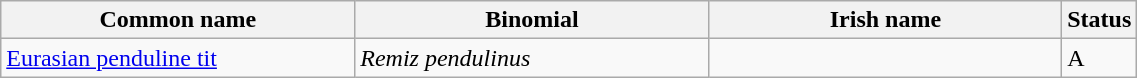<table width=60% class="wikitable">
<tr>
<th width=32%>Common name</th>
<th width=32%>Binomial</th>
<th width=32%>Irish name</th>
<th width=4%>Status</th>
</tr>
<tr>
<td><a href='#'>Eurasian penduline tit</a></td>
<td><em>Remiz pendulinus</em></td>
<td></td>
<td>A</td>
</tr>
</table>
